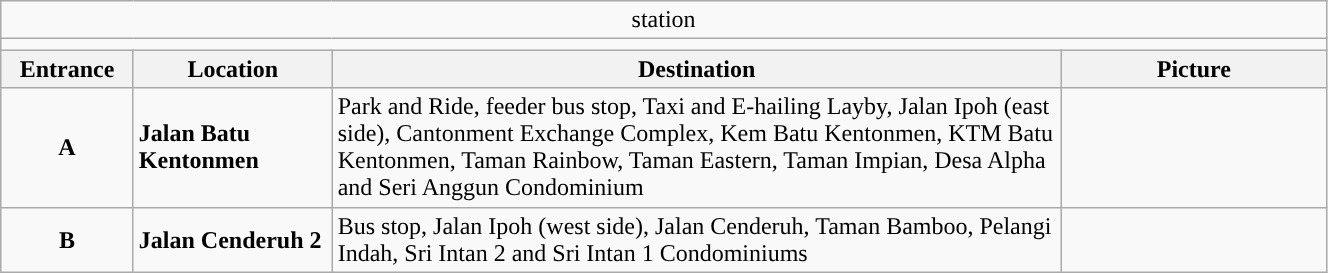<table class="wikitable" style="width:70%">
<tr>
<td colspan="4" align="center"> station</td>
</tr>
<tr>
<td colspan="4" align="center"></td>
</tr>
<tr>
<th style="width:10%">Entrance</th>
<th style="width:15%">Location</th>
<th style="width:55%">Destination</th>
<th style="width:20%">Picture</th>
</tr>
<tr>
<td align="center"><strong><span>A</span></strong></td>
<td><strong>Jalan Batu Kentonmen</strong></td>
<td>Park and Ride, feeder bus stop, Taxi and E-hailing Layby, Jalan Ipoh (east side), Cantonment Exchange Complex, Kem Batu Kentonmen, KTM Batu Kentonmen, Taman Rainbow, Taman Eastern, Taman Impian, Desa Alpha and Seri Anggun Condominium</td>
<td></td>
</tr>
<tr>
<td align="center"><strong><span>B</span></strong></td>
<td><strong>Jalan Cenderuh 2</strong></td>
<td>Bus stop, Jalan Ipoh (west side), Jalan Cenderuh, Taman Bamboo, Pelangi Indah, Sri Intan 2 and Sri Intan 1 Condominiums</td>
<td></td>
</tr>
</table>
